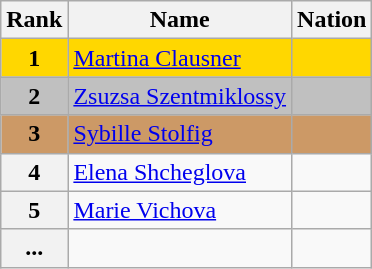<table class="wikitable">
<tr>
<th>Rank</th>
<th>Name</th>
<th>Nation</th>
</tr>
<tr bgcolor="gold">
<td align="center"><strong>1</strong></td>
<td><a href='#'>Martina Clausner</a></td>
<td></td>
</tr>
<tr bgcolor="silver">
<td align="center"><strong>2</strong></td>
<td><a href='#'>Zsuzsa Szentmiklossy</a></td>
<td></td>
</tr>
<tr bgcolor="cc9966">
<td align="center"><strong>3</strong></td>
<td><a href='#'>Sybille Stolfig</a></td>
<td></td>
</tr>
<tr>
<th>4</th>
<td><a href='#'>Elena Shcheglova</a></td>
<td></td>
</tr>
<tr>
<th>5</th>
<td><a href='#'>Marie Vichova</a></td>
<td></td>
</tr>
<tr>
<th>...</th>
<td></td>
<td></td>
</tr>
</table>
